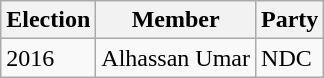<table class="wikitable">
<tr>
<th>Election</th>
<th>Member</th>
<th>Party</th>
</tr>
<tr>
<td>2016</td>
<td>Alhassan Umar</td>
<td>NDC</td>
</tr>
</table>
